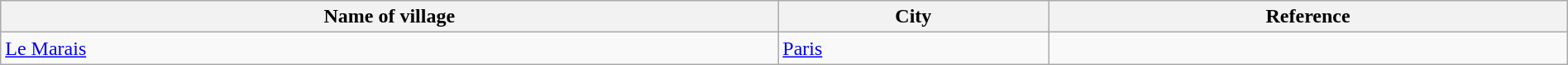<table class="wikitable" style="width: 100%">
<tr>
<th>Name of village</th>
<th>City </th>
<th>Reference</th>
</tr>
<tr>
<td><a href='#'>Le Marais</a></td>
<td><a href='#'>Paris</a></td>
<td></td>
</tr>
</table>
